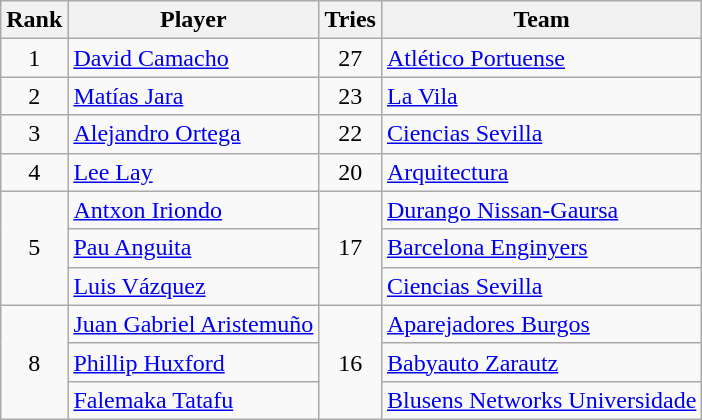<table class="wikitable">
<tr>
<th>Rank</th>
<th>Player</th>
<th>Tries</th>
<th>Team</th>
</tr>
<tr>
<td rowspan=1 align=center>1</td>
<td> <a href='#'>David Camacho</a></td>
<td style="text-align:center;">27</td>
<td><a href='#'>Atlético Portuense</a></td>
</tr>
<tr>
<td rowspan=1 align=center>2</td>
<td> <a href='#'>Matías Jara</a></td>
<td style="text-align:center;">23</td>
<td><a href='#'>La Vila</a></td>
</tr>
<tr>
<td rowspan=1 align=center>3</td>
<td> <a href='#'>Alejandro Ortega</a></td>
<td style="text-align:center;">22</td>
<td><a href='#'>Ciencias Sevilla</a></td>
</tr>
<tr>
<td rowspan=1 align=center>4</td>
<td> <a href='#'>Lee Lay</a></td>
<td style="text-align:center;">20</td>
<td><a href='#'>Arquitectura</a></td>
</tr>
<tr>
<td rowspan=3 align=center>5</td>
<td> <a href='#'>Antxon Iriondo</a></td>
<td rowspan=3 style="text-align:center;">17</td>
<td><a href='#'>Durango Nissan-Gaursa</a></td>
</tr>
<tr>
<td> <a href='#'>Pau Anguita</a></td>
<td><a href='#'>Barcelona Enginyers</a></td>
</tr>
<tr>
<td> <a href='#'>Luis Vázquez</a></td>
<td><a href='#'>Ciencias Sevilla</a></td>
</tr>
<tr>
<td rowspan=3 align=center>8</td>
<td> <a href='#'>Juan Gabriel Aristemuño</a></td>
<td rowspan=4 style="text-align:center;">16</td>
<td><a href='#'>Aparejadores Burgos</a></td>
</tr>
<tr>
<td> <a href='#'>Phillip Huxford</a></td>
<td><a href='#'>Babyauto Zarautz</a></td>
</tr>
<tr>
<td> <a href='#'>Falemaka Tatafu</a></td>
<td><a href='#'>Blusens Networks Universidade</a></td>
</tr>
</table>
